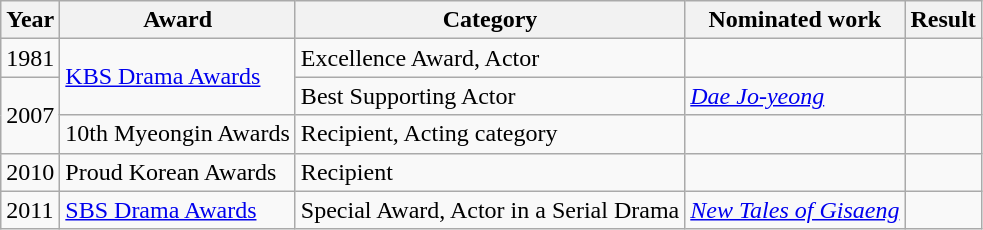<table class="wikitable">
<tr>
<th>Year</th>
<th>Award</th>
<th>Category</th>
<th>Nominated work</th>
<th>Result</th>
</tr>
<tr>
<td>1981</td>
<td rowspan="2"><a href='#'>KBS Drama Awards</a></td>
<td>Excellence Award, Actor</td>
<td></td>
<td></td>
</tr>
<tr>
<td rowspan=2>2007</td>
<td>Best Supporting Actor</td>
<td><em><a href='#'>Dae Jo-yeong</a></em></td>
<td></td>
</tr>
<tr>
<td>10th Myeongin Awards</td>
<td>Recipient, Acting category</td>
<td></td>
<td></td>
</tr>
<tr>
<td>2010</td>
<td>Proud Korean Awards</td>
<td>Recipient</td>
<td></td>
<td></td>
</tr>
<tr>
<td>2011</td>
<td><a href='#'>SBS Drama Awards</a></td>
<td>Special Award, Actor in a Serial Drama</td>
<td><em><a href='#'>New Tales of Gisaeng</a></em></td>
<td></td>
</tr>
</table>
